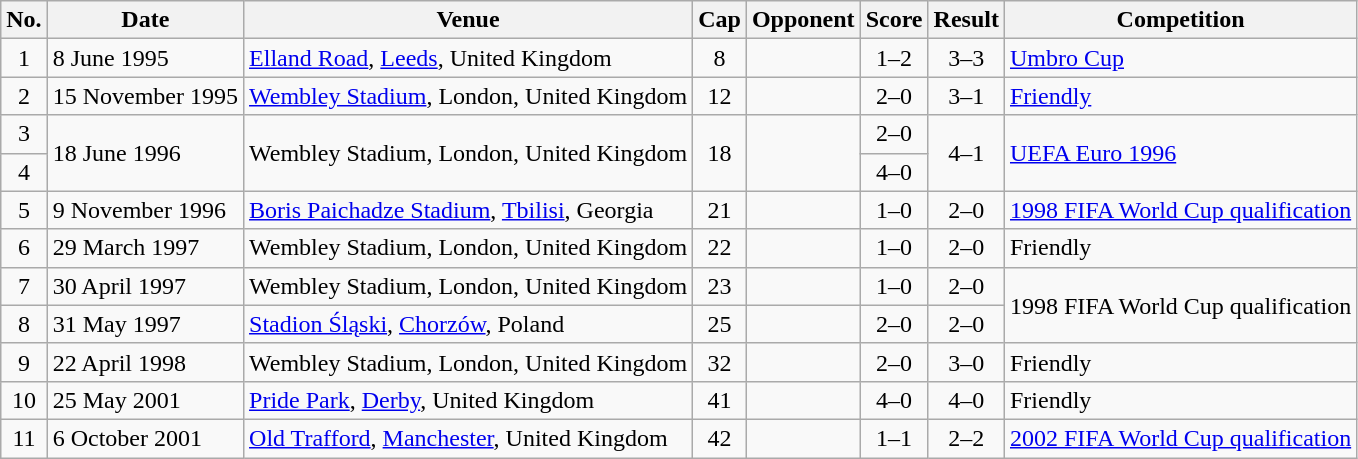<table class="wikitable sortable">
<tr>
<th scope="col">No.</th>
<th scope="col">Date</th>
<th scope="col">Venue</th>
<th scope="col">Cap</th>
<th scope="col">Opponent</th>
<th scope="col">Score</th>
<th scope="col">Result</th>
<th scope="col">Competition</th>
</tr>
<tr>
<td align="center">1</td>
<td>8 June 1995</td>
<td><a href='#'>Elland Road</a>, <a href='#'>Leeds</a>, United Kingdom</td>
<td align="center">8</td>
<td></td>
<td align="center">1–2</td>
<td align="center">3–3</td>
<td><a href='#'>Umbro Cup</a></td>
</tr>
<tr>
<td align="center">2</td>
<td>15 November 1995</td>
<td><a href='#'>Wembley Stadium</a>, London, United Kingdom</td>
<td align="center">12</td>
<td></td>
<td align="center">2–0</td>
<td align="center">3–1</td>
<td><a href='#'>Friendly</a></td>
</tr>
<tr>
<td align="center">3</td>
<td rowspan="2">18 June 1996</td>
<td rowspan="2">Wembley Stadium, London, United Kingdom</td>
<td rowspan="2" align="center">18</td>
<td rowspan="2"></td>
<td align="center">2–0</td>
<td rowspan="2" align="center">4–1</td>
<td rowspan="2"><a href='#'>UEFA Euro 1996</a></td>
</tr>
<tr>
<td align="center">4</td>
<td align="center">4–0</td>
</tr>
<tr>
<td align="center">5</td>
<td>9 November 1996</td>
<td><a href='#'>Boris Paichadze Stadium</a>, <a href='#'>Tbilisi</a>, Georgia</td>
<td align="center">21</td>
<td></td>
<td align="center">1–0</td>
<td align="center">2–0</td>
<td><a href='#'>1998 FIFA World Cup qualification</a></td>
</tr>
<tr>
<td align="center">6</td>
<td>29 March 1997</td>
<td>Wembley Stadium, London, United Kingdom</td>
<td align="center">22</td>
<td></td>
<td align="center">1–0</td>
<td align="center">2–0</td>
<td>Friendly</td>
</tr>
<tr>
<td align="center">7</td>
<td>30 April 1997</td>
<td>Wembley Stadium, London, United Kingdom</td>
<td align="center">23</td>
<td></td>
<td align="center">1–0</td>
<td align="center">2–0</td>
<td rowspan="2">1998 FIFA World Cup qualification</td>
</tr>
<tr>
<td align="center">8</td>
<td>31 May 1997</td>
<td><a href='#'>Stadion Śląski</a>, <a href='#'>Chorzów</a>, Poland</td>
<td align="center">25</td>
<td></td>
<td align="center">2–0</td>
<td align="center">2–0</td>
</tr>
<tr>
<td align="center">9</td>
<td>22 April 1998</td>
<td>Wembley Stadium, London, United Kingdom</td>
<td align="center">32</td>
<td></td>
<td align="center">2–0</td>
<td align="center">3–0</td>
<td>Friendly</td>
</tr>
<tr>
<td align="center">10</td>
<td>25 May 2001</td>
<td><a href='#'>Pride Park</a>, <a href='#'>Derby</a>, United Kingdom</td>
<td align="center">41</td>
<td></td>
<td align="center">4–0</td>
<td align="center">4–0</td>
<td>Friendly</td>
</tr>
<tr>
<td align="center">11</td>
<td>6 October 2001</td>
<td><a href='#'>Old Trafford</a>, <a href='#'>Manchester</a>, United Kingdom</td>
<td align="center">42</td>
<td></td>
<td align="center">1–1</td>
<td align="center">2–2</td>
<td><a href='#'>2002 FIFA World Cup qualification</a></td>
</tr>
</table>
